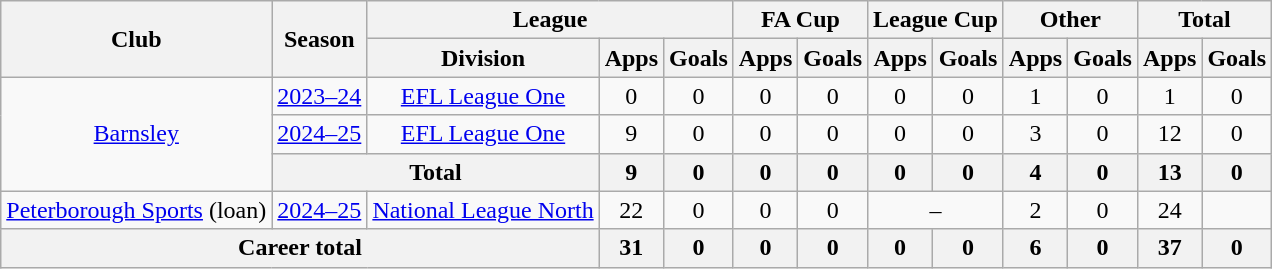<table class="wikitable" style="text-align: center;">
<tr>
<th rowspan="2">Club</th>
<th rowspan="2">Season</th>
<th colspan="3">League</th>
<th colspan="2">FA Cup</th>
<th colspan="2">League Cup</th>
<th colspan="2">Other</th>
<th colspan="2">Total</th>
</tr>
<tr>
<th>Division</th>
<th>Apps</th>
<th>Goals</th>
<th>Apps</th>
<th>Goals</th>
<th>Apps</th>
<th>Goals</th>
<th>Apps</th>
<th>Goals</th>
<th>Apps</th>
<th>Goals</th>
</tr>
<tr>
<td rowspan="3"><a href='#'>Barnsley</a></td>
<td><a href='#'>2023–24</a></td>
<td><a href='#'>EFL League One</a></td>
<td>0</td>
<td>0</td>
<td>0</td>
<td>0</td>
<td>0</td>
<td>0</td>
<td>1</td>
<td>0</td>
<td>1</td>
<td>0</td>
</tr>
<tr>
<td><a href='#'>2024–25</a></td>
<td><a href='#'>EFL League One</a></td>
<td>9</td>
<td>0</td>
<td>0</td>
<td>0</td>
<td>0</td>
<td>0</td>
<td>3</td>
<td>0</td>
<td>12</td>
<td>0</td>
</tr>
<tr>
<th colspan="2">Total</th>
<th>9</th>
<th>0</th>
<th>0</th>
<th>0</th>
<th>0</th>
<th>0</th>
<th>4</th>
<th>0</th>
<th>13</th>
<th>0</th>
</tr>
<tr>
<td><a href='#'>Peterborough Sports</a> (loan)</td>
<td><a href='#'>2024–25</a></td>
<td><a href='#'>National League North</a></td>
<td>22</td>
<td>0</td>
<td>0</td>
<td>0</td>
<td colspan="2">–</td>
<td>2</td>
<td>0</td>
<td>24</td>
</tr>
<tr>
<th colspan="3">Career total</th>
<th>31</th>
<th>0</th>
<th>0</th>
<th>0</th>
<th>0</th>
<th>0</th>
<th>6</th>
<th>0</th>
<th>37</th>
<th>0</th>
</tr>
</table>
